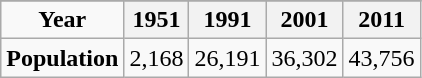<table class="wikitable">
<tr>
</tr>
<tr>
<td align="center"><strong>Year</strong></td>
<th>1951</th>
<th>1991</th>
<th>2001</th>
<th>2011</th>
</tr>
<tr>
<td align="center"><strong>Population</strong></td>
<td>2,168</td>
<td>26,191</td>
<td>36,302</td>
<td>43,756</td>
</tr>
</table>
